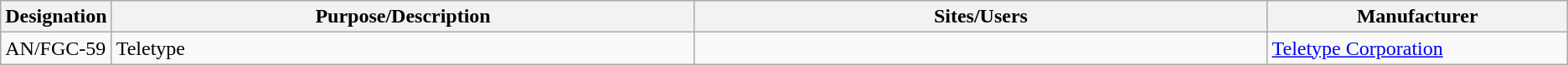<table class="wikitable sortable">
<tr>
<th scope="col">Designation</th>
<th scope="col" style="width: 500px;">Purpose/Description</th>
<th scope="col" style="width: 500px;">Sites/Users</th>
<th scope="col" style="width: 250px;">Manufacturer</th>
</tr>
<tr>
<td>AN/FGC-59</td>
<td>Teletype</td>
<td></td>
<td><a href='#'>Teletype Corporation</a></td>
</tr>
</table>
